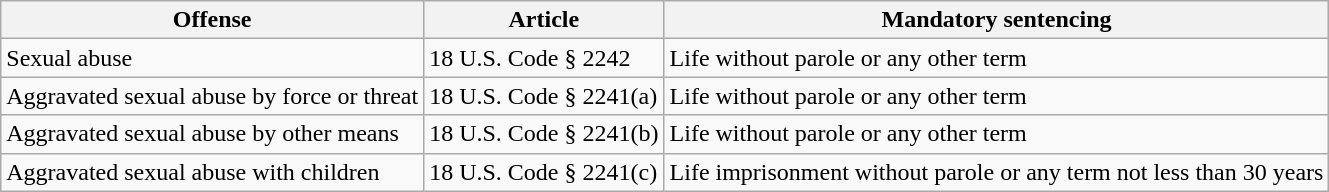<table class="wikitable">
<tr>
<th>Offense</th>
<th>Article</th>
<th>Mandatory sentencing</th>
</tr>
<tr>
<td>Sexual abuse</td>
<td>18 U.S. Code § 2242</td>
<td>Life without parole or any other term</td>
</tr>
<tr>
<td>Aggravated sexual abuse by force or threat</td>
<td>18 U.S. Code § 2241(a)</td>
<td>Life without parole or any other term</td>
</tr>
<tr>
<td>Aggravated sexual abuse by other means</td>
<td>18 U.S. Code § 2241(b)</td>
<td>Life without parole or any other term</td>
</tr>
<tr>
<td>Aggravated sexual abuse with children</td>
<td>18 U.S. Code § 2241(c)</td>
<td>Life imprisonment without parole or any term not less than 30 years</td>
</tr>
</table>
